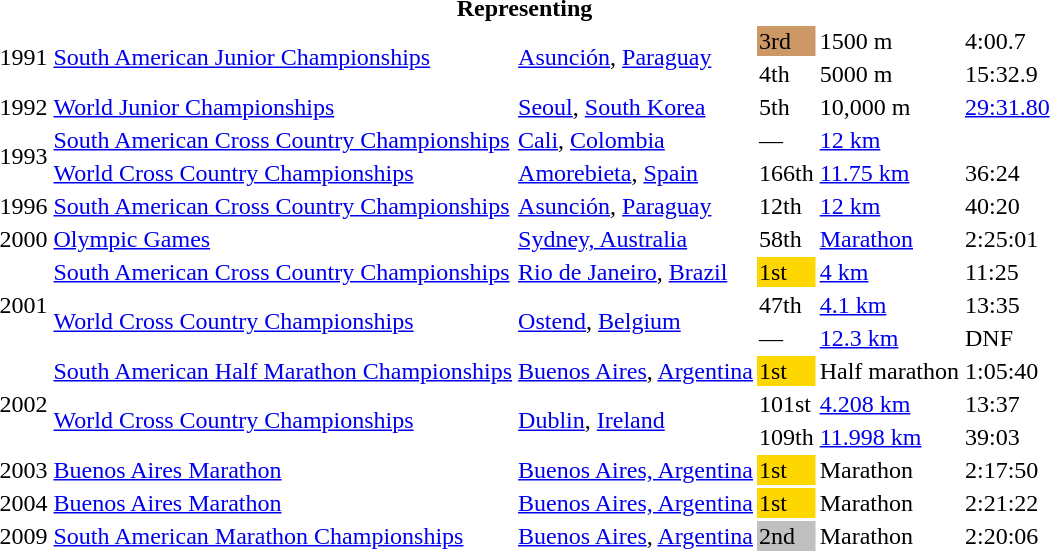<table>
<tr>
<th colspan="6">Representing </th>
</tr>
<tr>
<td rowspan=2>1991</td>
<td rowspan=2><a href='#'>South American Junior Championships</a></td>
<td rowspan=2><a href='#'>Asunción</a>, <a href='#'>Paraguay</a></td>
<td bgcolor="cc9966">3rd</td>
<td>1500 m</td>
<td>4:00.7</td>
</tr>
<tr>
<td>4th</td>
<td>5000 m</td>
<td>15:32.9</td>
</tr>
<tr>
<td>1992</td>
<td><a href='#'>World Junior Championships</a></td>
<td><a href='#'>Seoul</a>, <a href='#'>South Korea</a></td>
<td>5th</td>
<td>10,000 m</td>
<td><a href='#'>29:31.80</a></td>
</tr>
<tr>
<td rowspan=2>1993</td>
<td><a href='#'>South American Cross Country Championships</a></td>
<td><a href='#'>Cali</a>, <a href='#'>Colombia</a></td>
<td>—</td>
<td><a href='#'>12 km</a></td>
<td></td>
</tr>
<tr>
<td><a href='#'>World Cross Country Championships</a></td>
<td><a href='#'>Amorebieta</a>, <a href='#'>Spain</a></td>
<td>166th</td>
<td><a href='#'>11.75 km</a></td>
<td>36:24</td>
</tr>
<tr>
<td>1996</td>
<td><a href='#'>South American Cross Country Championships</a></td>
<td><a href='#'>Asunción</a>, <a href='#'>Paraguay</a></td>
<td>12th</td>
<td><a href='#'>12 km</a></td>
<td>40:20</td>
</tr>
<tr>
<td>2000</td>
<td><a href='#'>Olympic Games</a></td>
<td><a href='#'>Sydney, Australia</a></td>
<td>58th</td>
<td><a href='#'>Marathon</a></td>
<td>2:25:01</td>
</tr>
<tr>
<td rowspan=3>2001</td>
<td><a href='#'>South American Cross Country Championships</a></td>
<td><a href='#'>Rio de Janeiro</a>, <a href='#'>Brazil</a></td>
<td bgcolor=gold>1st</td>
<td><a href='#'>4 km</a></td>
<td>11:25</td>
</tr>
<tr>
<td rowspan=2><a href='#'>World Cross Country Championships</a></td>
<td rowspan=2><a href='#'>Ostend</a>, <a href='#'>Belgium</a></td>
<td>47th</td>
<td><a href='#'>4.1 km</a></td>
<td>13:35</td>
</tr>
<tr>
<td>—</td>
<td><a href='#'>12.3 km</a></td>
<td>DNF</td>
</tr>
<tr>
<td rowspan=3>2002</td>
<td><a href='#'>South American Half Marathon Championships</a></td>
<td><a href='#'>Buenos Aires</a>, <a href='#'>Argentina</a></td>
<td bgcolor=gold>1st</td>
<td>Half marathon</td>
<td>1:05:40</td>
</tr>
<tr>
<td rowspan=2><a href='#'>World Cross Country Championships</a></td>
<td rowspan=2><a href='#'>Dublin</a>, <a href='#'>Ireland</a></td>
<td>101st</td>
<td><a href='#'>4.208 km</a></td>
<td>13:37</td>
</tr>
<tr>
<td>109th</td>
<td><a href='#'>11.998 km</a></td>
<td>39:03</td>
</tr>
<tr>
<td>2003</td>
<td><a href='#'>Buenos Aires Marathon</a></td>
<td><a href='#'>Buenos Aires, Argentina</a></td>
<td bgcolor="gold">1st</td>
<td>Marathon</td>
<td>2:17:50</td>
</tr>
<tr>
<td>2004</td>
<td><a href='#'>Buenos Aires Marathon</a></td>
<td><a href='#'>Buenos Aires, Argentina</a></td>
<td bgcolor="gold">1st</td>
<td>Marathon</td>
<td>2:21:22</td>
</tr>
<tr>
<td>2009</td>
<td><a href='#'>South American Marathon Championships</a></td>
<td><a href='#'>Buenos Aires</a>, <a href='#'>Argentina</a></td>
<td bgcolor=silver>2nd</td>
<td>Marathon</td>
<td>2:20:06</td>
</tr>
</table>
